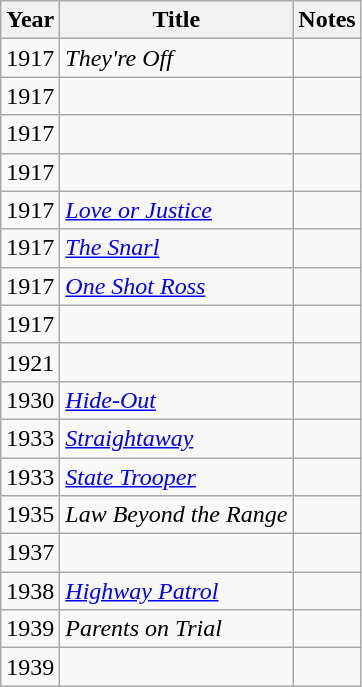<table class="wikitable sortable">
<tr>
<th>Year</th>
<th>Title</th>
<th class="unsortable">Notes</th>
</tr>
<tr>
<td>1917</td>
<td><em>They're Off</em></td>
<td></td>
</tr>
<tr>
<td>1917</td>
<td><em></em></td>
<td></td>
</tr>
<tr>
<td>1917</td>
<td><em></em></td>
<td></td>
</tr>
<tr>
<td>1917</td>
<td><em></em></td>
<td></td>
</tr>
<tr>
<td>1917</td>
<td><em><a href='#'>Love or Justice</a></em></td>
<td></td>
</tr>
<tr>
<td>1917</td>
<td><em><a href='#'>The Snarl</a></em></td>
<td></td>
</tr>
<tr>
<td>1917</td>
<td><em><a href='#'>One Shot Ross</a></em></td>
<td></td>
</tr>
<tr>
<td>1917</td>
<td><em></em></td>
<td></td>
</tr>
<tr>
<td>1921</td>
<td><em></em></td>
<td></td>
</tr>
<tr>
<td>1930</td>
<td><em><a href='#'>Hide-Out</a></em></td>
<td></td>
</tr>
<tr>
<td>1933</td>
<td><em><a href='#'>Straightaway</a></em></td>
<td></td>
</tr>
<tr>
<td>1933</td>
<td><em><a href='#'>State Trooper</a></em></td>
<td></td>
</tr>
<tr>
<td>1935</td>
<td><em>Law Beyond the Range</em></td>
<td></td>
</tr>
<tr>
<td>1937</td>
<td><em></em></td>
<td></td>
</tr>
<tr>
<td>1938</td>
<td><em><a href='#'>Highway Patrol</a></em></td>
<td></td>
</tr>
<tr>
<td>1939</td>
<td><em>Parents on Trial</em></td>
<td></td>
</tr>
<tr>
<td>1939</td>
<td><em></em></td>
<td></td>
</tr>
</table>
